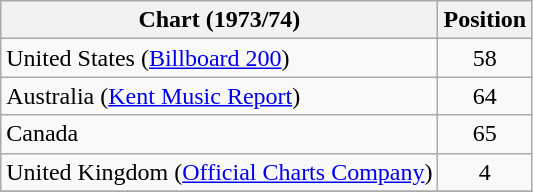<table class="wikitable">
<tr>
<th>Chart (1973/74)</th>
<th>Position</th>
</tr>
<tr>
<td>United States (<a href='#'>Billboard 200</a>)</td>
<td align="center">58</td>
</tr>
<tr>
<td>Australia (<a href='#'>Kent Music Report</a>)</td>
<td align="center">64</td>
</tr>
<tr>
<td>Canada</td>
<td align="center">65</td>
</tr>
<tr>
<td>United Kingdom (<a href='#'>Official Charts Company</a>)</td>
<td align="center">4</td>
</tr>
<tr>
</tr>
</table>
